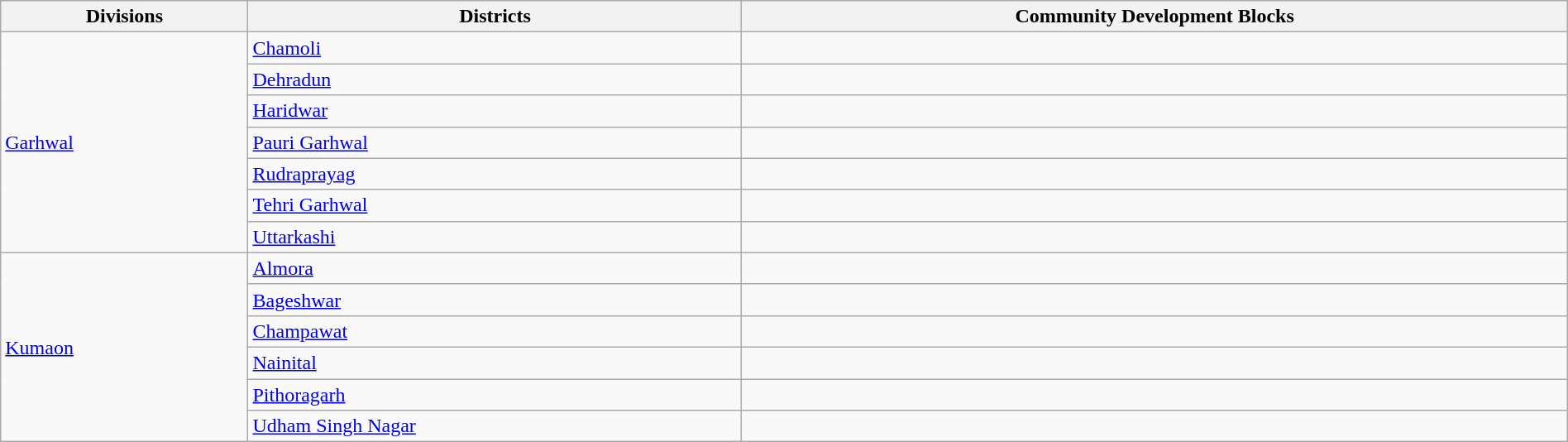<table class="wikitable sortable" width=100%>
<tr>
<th>Divisions</th>
<th>Districts</th>
<th>Community Development Blocks</th>
</tr>
<tr>
<td rowspan=7><a href='#'>Garhwal</a></td>
<td><a href='#'>Chamoli</a></td>
<td></td>
</tr>
<tr>
<td><a href='#'>Dehradun</a></td>
<td></td>
</tr>
<tr>
<td><a href='#'>Haridwar</a></td>
<td></td>
</tr>
<tr>
<td><a href='#'>Pauri Garhwal</a></td>
<td></td>
</tr>
<tr>
<td><a href='#'>Rudraprayag</a></td>
<td></td>
</tr>
<tr>
<td><a href='#'>Tehri Garhwal</a></td>
<td></td>
</tr>
<tr>
<td><a href='#'>Uttarkashi</a></td>
<td></td>
</tr>
<tr>
<td rowspan=6><a href='#'>Kumaon</a></td>
<td><a href='#'>Almora</a></td>
<td></td>
</tr>
<tr>
<td><a href='#'>Bageshwar</a></td>
<td></td>
</tr>
<tr>
<td><a href='#'>Champawat</a></td>
<td></td>
</tr>
<tr>
<td><a href='#'>Nainital</a></td>
<td></td>
</tr>
<tr>
<td><a href='#'>Pithoragarh</a></td>
<td></td>
</tr>
<tr>
<td><a href='#'>Udham Singh Nagar</a></td>
<td></td>
</tr>
</table>
